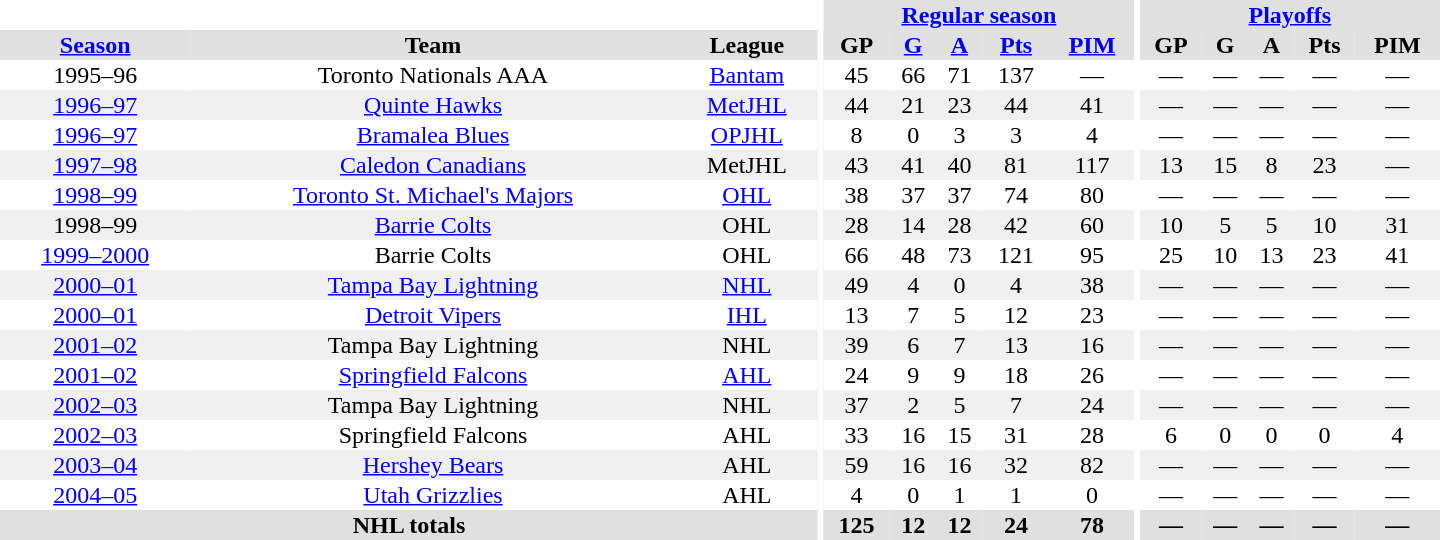<table border="0" cellpadding="1" cellspacing="0" style="text-align:center; width:60em">
<tr bgcolor="#e0e0e0">
<th colspan="3" bgcolor="#ffffff"></th>
<th rowspan="99" bgcolor="#ffffff"></th>
<th colspan="5"><a href='#'>Regular season</a></th>
<th rowspan="99" bgcolor="#ffffff"></th>
<th colspan="5"><a href='#'>Playoffs</a></th>
</tr>
<tr bgcolor="#e0e0e0">
<th><a href='#'>Season</a></th>
<th>Team</th>
<th>League</th>
<th>GP</th>
<th><a href='#'>G</a></th>
<th><a href='#'>A</a></th>
<th><a href='#'>Pts</a></th>
<th><a href='#'>PIM</a></th>
<th>GP</th>
<th>G</th>
<th>A</th>
<th>Pts</th>
<th>PIM</th>
</tr>
<tr>
<td>1995–96</td>
<td>Toronto Nationals AAA</td>
<td><a href='#'>Bantam</a></td>
<td>45</td>
<td>66</td>
<td>71</td>
<td>137</td>
<td>—</td>
<td>—</td>
<td>—</td>
<td>—</td>
<td>—</td>
<td>—</td>
</tr>
<tr bgcolor="#f0f0f0">
<td><a href='#'>1996–97</a></td>
<td><a href='#'>Quinte Hawks</a></td>
<td><a href='#'>MetJHL</a></td>
<td>44</td>
<td>21</td>
<td>23</td>
<td>44</td>
<td>41</td>
<td>—</td>
<td>—</td>
<td>—</td>
<td>—</td>
<td>—</td>
</tr>
<tr>
<td><a href='#'>1996–97</a></td>
<td><a href='#'>Bramalea Blues</a></td>
<td><a href='#'>OPJHL</a></td>
<td>8</td>
<td>0</td>
<td>3</td>
<td>3</td>
<td>4</td>
<td>—</td>
<td>—</td>
<td>—</td>
<td>—</td>
<td>—</td>
</tr>
<tr bgcolor="#f0f0f0">
<td><a href='#'>1997–98</a></td>
<td><a href='#'>Caledon Canadians</a></td>
<td>MetJHL</td>
<td>43</td>
<td>41</td>
<td>40</td>
<td>81</td>
<td>117</td>
<td>13</td>
<td>15</td>
<td>8</td>
<td>23</td>
<td>—</td>
</tr>
<tr>
<td><a href='#'>1998–99</a></td>
<td><a href='#'>Toronto St. Michael's Majors</a></td>
<td><a href='#'>OHL</a></td>
<td>38</td>
<td>37</td>
<td>37</td>
<td>74</td>
<td>80</td>
<td>—</td>
<td>—</td>
<td>—</td>
<td>—</td>
<td>—</td>
</tr>
<tr bgcolor="#f0f0f0">
<td>1998–99</td>
<td><a href='#'>Barrie Colts</a></td>
<td>OHL</td>
<td>28</td>
<td>14</td>
<td>28</td>
<td>42</td>
<td>60</td>
<td>10</td>
<td>5</td>
<td>5</td>
<td>10</td>
<td>31</td>
</tr>
<tr>
<td><a href='#'>1999–2000</a></td>
<td>Barrie Colts</td>
<td>OHL</td>
<td>66</td>
<td>48</td>
<td>73</td>
<td>121</td>
<td>95</td>
<td>25</td>
<td>10</td>
<td>13</td>
<td>23</td>
<td>41</td>
</tr>
<tr bgcolor="#f0f0f0">
<td><a href='#'>2000–01</a></td>
<td><a href='#'>Tampa Bay Lightning</a></td>
<td><a href='#'>NHL</a></td>
<td>49</td>
<td>4</td>
<td>0</td>
<td>4</td>
<td>38</td>
<td>—</td>
<td>—</td>
<td>—</td>
<td>—</td>
<td>—</td>
</tr>
<tr>
<td><a href='#'>2000–01</a></td>
<td><a href='#'>Detroit Vipers</a></td>
<td><a href='#'>IHL</a></td>
<td>13</td>
<td>7</td>
<td>5</td>
<td>12</td>
<td>23</td>
<td>—</td>
<td>—</td>
<td>—</td>
<td>—</td>
<td>—</td>
</tr>
<tr bgcolor="#f0f0f0">
<td><a href='#'>2001–02</a></td>
<td>Tampa Bay Lightning</td>
<td>NHL</td>
<td>39</td>
<td>6</td>
<td>7</td>
<td>13</td>
<td>16</td>
<td>—</td>
<td>—</td>
<td>—</td>
<td>—</td>
<td>—</td>
</tr>
<tr>
<td><a href='#'>2001–02</a></td>
<td><a href='#'>Springfield Falcons</a></td>
<td><a href='#'>AHL</a></td>
<td>24</td>
<td>9</td>
<td>9</td>
<td>18</td>
<td>26</td>
<td>—</td>
<td>—</td>
<td>—</td>
<td>—</td>
<td>—</td>
</tr>
<tr bgcolor="#f0f0f0">
<td><a href='#'>2002–03</a></td>
<td>Tampa Bay Lightning</td>
<td>NHL</td>
<td>37</td>
<td>2</td>
<td>5</td>
<td>7</td>
<td>24</td>
<td>—</td>
<td>—</td>
<td>—</td>
<td>—</td>
<td>—</td>
</tr>
<tr>
<td><a href='#'>2002–03</a></td>
<td>Springfield Falcons</td>
<td>AHL</td>
<td>33</td>
<td>16</td>
<td>15</td>
<td>31</td>
<td>28</td>
<td>6</td>
<td>0</td>
<td>0</td>
<td>0</td>
<td>4</td>
</tr>
<tr bgcolor="#f0f0f0">
<td><a href='#'>2003–04</a></td>
<td><a href='#'>Hershey Bears</a></td>
<td>AHL</td>
<td>59</td>
<td>16</td>
<td>16</td>
<td>32</td>
<td>82</td>
<td>—</td>
<td>—</td>
<td>—</td>
<td>—</td>
<td>—</td>
</tr>
<tr>
<td><a href='#'>2004–05</a></td>
<td><a href='#'>Utah Grizzlies</a></td>
<td>AHL</td>
<td>4</td>
<td>0</td>
<td>1</td>
<td>1</td>
<td>0</td>
<td>—</td>
<td>—</td>
<td>—</td>
<td>—</td>
<td>—</td>
</tr>
<tr bgcolor="#e0e0e0">
<th colspan="3">NHL totals</th>
<th>125</th>
<th>12</th>
<th>12</th>
<th>24</th>
<th>78</th>
<th>—</th>
<th>—</th>
<th>—</th>
<th>—</th>
<th>—</th>
</tr>
</table>
